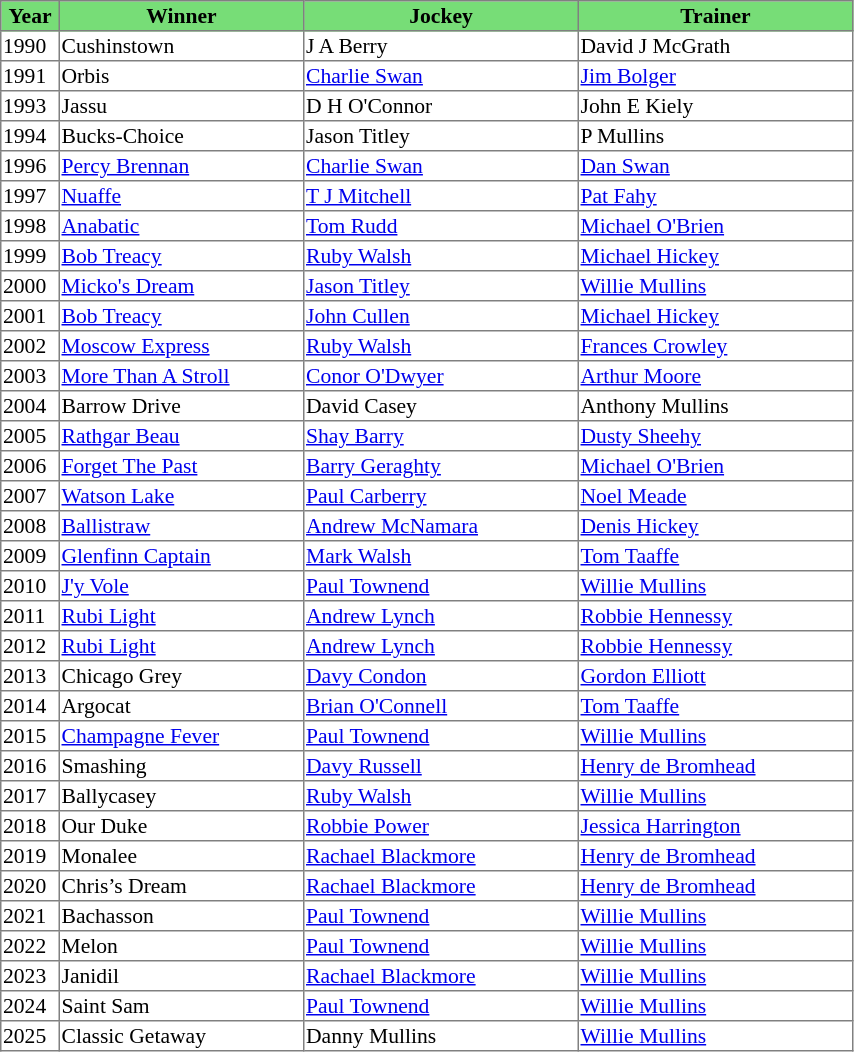<table class = "sortable" | border="1" style="border-collapse: collapse; font-size:90%">
<tr bgcolor="#77dd77" align="center">
<th style="width:36px"><strong>Year</strong><br></th>
<th style="width:160px"><strong>Winner</strong><br></th>
<th style="width:180px"><strong>Jockey</strong><br></th>
<th style="width:180px"><strong>Trainer</strong><br></th>
</tr>
<tr>
<td>1990</td>
<td>Cushinstown</td>
<td>J A Berry</td>
<td>David J McGrath</td>
</tr>
<tr>
<td>1991</td>
<td>Orbis</td>
<td><a href='#'>Charlie Swan</a></td>
<td><a href='#'>Jim Bolger</a></td>
</tr>
<tr>
<td>1993</td>
<td>Jassu</td>
<td>D H O'Connor</td>
<td>John E Kiely</td>
</tr>
<tr>
<td>1994</td>
<td>Bucks-Choice</td>
<td>Jason Titley</td>
<td>P Mullins</td>
</tr>
<tr>
<td>1996</td>
<td><a href='#'>Percy Brennan</a></td>
<td><a href='#'>Charlie Swan</a></td>
<td><a href='#'>Dan Swan</a></td>
</tr>
<tr>
<td>1997</td>
<td><a href='#'>Nuaffe</a></td>
<td><a href='#'>T J Mitchell</a></td>
<td><a href='#'>Pat Fahy</a></td>
</tr>
<tr>
<td>1998</td>
<td><a href='#'>Anabatic</a></td>
<td><a href='#'>Tom Rudd</a></td>
<td><a href='#'>Michael O'Brien</a></td>
</tr>
<tr>
<td>1999</td>
<td><a href='#'>Bob Treacy</a></td>
<td><a href='#'>Ruby Walsh</a></td>
<td><a href='#'>Michael Hickey</a></td>
</tr>
<tr>
<td>2000</td>
<td><a href='#'>Micko's Dream</a></td>
<td><a href='#'>Jason Titley</a></td>
<td><a href='#'>Willie Mullins</a></td>
</tr>
<tr>
<td>2001</td>
<td><a href='#'>Bob Treacy</a></td>
<td><a href='#'>John Cullen</a></td>
<td><a href='#'>Michael Hickey</a></td>
</tr>
<tr>
<td>2002</td>
<td><a href='#'>Moscow Express</a></td>
<td><a href='#'>Ruby Walsh</a></td>
<td><a href='#'>Frances Crowley</a></td>
</tr>
<tr>
<td>2003</td>
<td><a href='#'>More Than A Stroll</a></td>
<td><a href='#'>Conor O'Dwyer</a></td>
<td><a href='#'>Arthur Moore</a></td>
</tr>
<tr>
<td>2004</td>
<td>Barrow Drive</td>
<td>David Casey</td>
<td>Anthony Mullins</td>
</tr>
<tr>
<td>2005</td>
<td><a href='#'>Rathgar Beau</a></td>
<td><a href='#'>Shay Barry</a></td>
<td><a href='#'>Dusty Sheehy</a></td>
</tr>
<tr>
<td>2006</td>
<td><a href='#'>Forget The Past</a></td>
<td><a href='#'>Barry Geraghty</a></td>
<td><a href='#'>Michael O'Brien</a></td>
</tr>
<tr>
<td>2007</td>
<td><a href='#'>Watson Lake</a></td>
<td><a href='#'>Paul Carberry</a></td>
<td><a href='#'>Noel Meade</a></td>
</tr>
<tr>
<td>2008</td>
<td><a href='#'>Ballistraw</a></td>
<td><a href='#'>Andrew McNamara</a></td>
<td><a href='#'>Denis Hickey</a></td>
</tr>
<tr>
<td>2009</td>
<td><a href='#'>Glenfinn Captain</a></td>
<td><a href='#'>Mark Walsh</a></td>
<td><a href='#'>Tom Taaffe</a></td>
</tr>
<tr>
<td>2010</td>
<td><a href='#'>J'y Vole</a></td>
<td><a href='#'>Paul Townend</a></td>
<td><a href='#'>Willie Mullins</a></td>
</tr>
<tr>
<td>2011</td>
<td><a href='#'>Rubi Light</a></td>
<td><a href='#'>Andrew Lynch</a></td>
<td><a href='#'>Robbie Hennessy</a></td>
</tr>
<tr>
<td>2012</td>
<td><a href='#'>Rubi Light</a></td>
<td><a href='#'>Andrew Lynch</a></td>
<td><a href='#'>Robbie Hennessy</a></td>
</tr>
<tr>
<td>2013</td>
<td>Chicago Grey</td>
<td><a href='#'>Davy Condon</a></td>
<td><a href='#'>Gordon Elliott</a></td>
</tr>
<tr>
<td>2014</td>
<td>Argocat</td>
<td><a href='#'>Brian O'Connell</a></td>
<td><a href='#'>Tom Taaffe</a></td>
</tr>
<tr>
<td>2015</td>
<td><a href='#'>Champagne Fever</a></td>
<td><a href='#'>Paul Townend</a></td>
<td><a href='#'>Willie Mullins</a></td>
</tr>
<tr>
<td>2016</td>
<td>Smashing</td>
<td><a href='#'>Davy Russell</a></td>
<td><a href='#'>Henry de Bromhead</a></td>
</tr>
<tr>
<td>2017</td>
<td>Ballycasey</td>
<td><a href='#'>Ruby Walsh</a></td>
<td><a href='#'>Willie Mullins</a></td>
</tr>
<tr>
<td>2018</td>
<td>Our Duke</td>
<td><a href='#'>Robbie Power</a></td>
<td><a href='#'>Jessica Harrington</a></td>
</tr>
<tr>
<td>2019</td>
<td>Monalee</td>
<td><a href='#'>Rachael Blackmore</a></td>
<td><a href='#'>Henry de Bromhead</a></td>
</tr>
<tr>
<td>2020</td>
<td>Chris’s Dream</td>
<td><a href='#'>Rachael Blackmore</a></td>
<td><a href='#'>Henry de Bromhead</a></td>
</tr>
<tr>
<td>2021</td>
<td>Bachasson</td>
<td><a href='#'>Paul Townend</a></td>
<td><a href='#'>Willie Mullins</a></td>
</tr>
<tr>
<td>2022</td>
<td>Melon</td>
<td><a href='#'>Paul Townend</a></td>
<td><a href='#'>Willie Mullins</a></td>
</tr>
<tr>
<td>2023</td>
<td>Janidil</td>
<td><a href='#'>Rachael Blackmore</a></td>
<td><a href='#'>Willie Mullins</a></td>
</tr>
<tr>
<td>2024</td>
<td>Saint Sam</td>
<td><a href='#'>Paul Townend</a></td>
<td><a href='#'>Willie Mullins</a></td>
</tr>
<tr>
<td>2025</td>
<td>Classic Getaway</td>
<td>Danny Mullins</td>
<td><a href='#'>Willie Mullins</a></td>
</tr>
</table>
